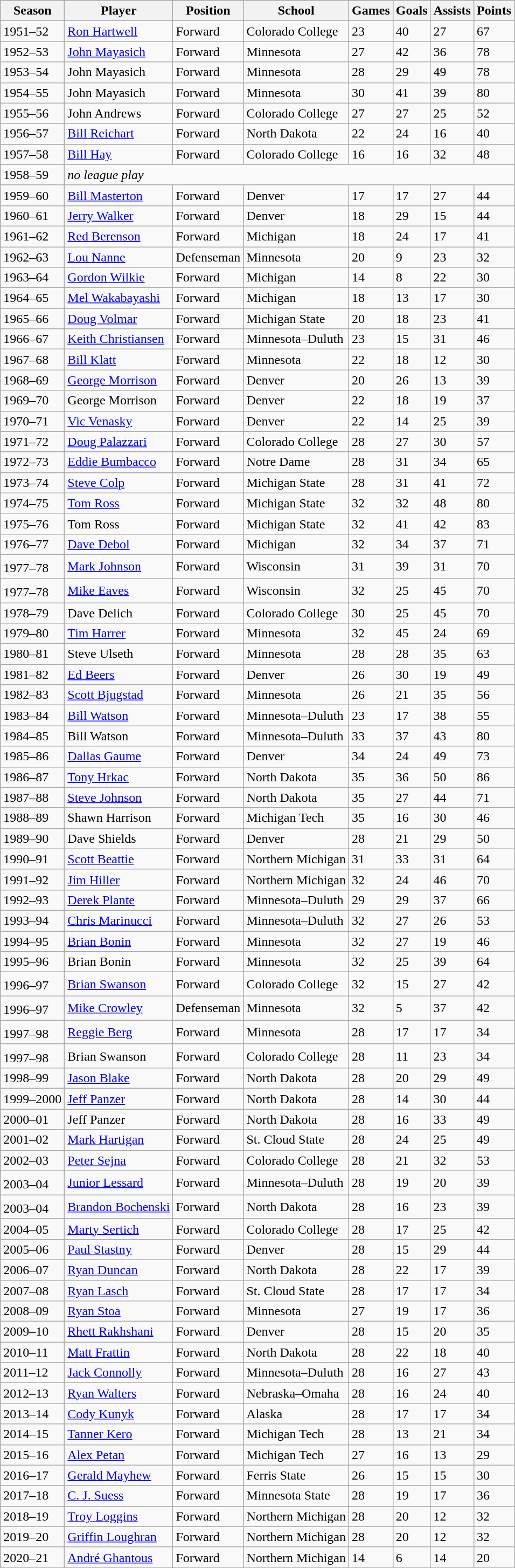<table class="sortable wikitable">
<tr>
<th>Season</th>
<th>Player</th>
<th>Position</th>
<th>School</th>
<th>Games</th>
<th>Goals</th>
<th>Assists</th>
<th>Points</th>
</tr>
<tr>
<td>1951–52</td>
<td><a href='#'>Ron Hartwell</a></td>
<td>Forward</td>
<td>Colorado College</td>
<td>23</td>
<td>40</td>
<td>27</td>
<td>67</td>
</tr>
<tr>
<td>1952–53</td>
<td><a href='#'>John Mayasich</a></td>
<td>Forward</td>
<td>Minnesota</td>
<td>27</td>
<td>42</td>
<td>36</td>
<td>78</td>
</tr>
<tr>
<td>1953–54</td>
<td>John Mayasich</td>
<td>Forward</td>
<td>Minnesota</td>
<td>28</td>
<td>29</td>
<td>49</td>
<td>78</td>
</tr>
<tr>
<td>1954–55</td>
<td>John Mayasich</td>
<td>Forward</td>
<td>Minnesota</td>
<td>30</td>
<td>41</td>
<td>39</td>
<td>80</td>
</tr>
<tr>
<td>1955–56</td>
<td>John Andrews</td>
<td>Forward</td>
<td>Colorado College</td>
<td>27</td>
<td>27</td>
<td>25</td>
<td>52</td>
</tr>
<tr>
<td>1956–57</td>
<td><a href='#'>Bill Reichart</a></td>
<td>Forward</td>
<td>North Dakota</td>
<td>22</td>
<td>24</td>
<td>16</td>
<td>40</td>
</tr>
<tr>
<td>1957–58</td>
<td><a href='#'>Bill Hay</a></td>
<td>Forward</td>
<td>Colorado College</td>
<td>16</td>
<td>16</td>
<td>32</td>
<td>48</td>
</tr>
<tr>
<td>1958–59</td>
<td colspan=7><em>no league play</em></td>
</tr>
<tr>
<td>1959–60</td>
<td><a href='#'>Bill Masterton</a></td>
<td>Forward</td>
<td>Denver</td>
<td>17</td>
<td>17</td>
<td>27</td>
<td>44</td>
</tr>
<tr>
<td>1960–61</td>
<td><a href='#'>Jerry Walker</a></td>
<td>Forward</td>
<td>Denver</td>
<td>18</td>
<td>29</td>
<td>15</td>
<td>44</td>
</tr>
<tr>
<td>1961–62</td>
<td><a href='#'>Red Berenson</a></td>
<td>Forward</td>
<td>Michigan</td>
<td>18</td>
<td>24</td>
<td>17</td>
<td>41</td>
</tr>
<tr>
<td>1962–63</td>
<td><a href='#'>Lou Nanne</a></td>
<td>Defenseman</td>
<td>Minnesota</td>
<td>20</td>
<td>9</td>
<td>23</td>
<td>32</td>
</tr>
<tr>
<td>1963–64</td>
<td><a href='#'>Gordon Wilkie</a></td>
<td>Forward</td>
<td>Michigan</td>
<td>14</td>
<td>8</td>
<td>22</td>
<td>30</td>
</tr>
<tr>
<td>1964–65</td>
<td><a href='#'>Mel Wakabayashi</a></td>
<td>Forward</td>
<td>Michigan</td>
<td>18</td>
<td>13</td>
<td>17</td>
<td>30</td>
</tr>
<tr>
<td>1965–66</td>
<td><a href='#'>Doug Volmar</a></td>
<td>Forward</td>
<td>Michigan State</td>
<td>20</td>
<td>18</td>
<td>23</td>
<td>41</td>
</tr>
<tr>
<td>1966–67</td>
<td><a href='#'>Keith Christiansen</a></td>
<td>Forward</td>
<td>Minnesota–Duluth</td>
<td>23</td>
<td>15</td>
<td>31</td>
<td>46</td>
</tr>
<tr>
<td>1967–68</td>
<td><a href='#'>Bill Klatt</a></td>
<td>Forward</td>
<td>Minnesota</td>
<td>22</td>
<td>18</td>
<td>12</td>
<td>30</td>
</tr>
<tr>
<td>1968–69</td>
<td><a href='#'>George Morrison</a></td>
<td>Forward</td>
<td>Denver</td>
<td>20</td>
<td>26</td>
<td>13</td>
<td>39</td>
</tr>
<tr>
<td>1969–70</td>
<td>George Morrison</td>
<td>Forward</td>
<td>Denver</td>
<td>22</td>
<td>18</td>
<td>19</td>
<td>37</td>
</tr>
<tr>
<td>1970–71</td>
<td><a href='#'>Vic Venasky</a></td>
<td>Forward</td>
<td>Denver</td>
<td>22</td>
<td>14</td>
<td>25</td>
<td>39</td>
</tr>
<tr>
<td>1971–72</td>
<td><a href='#'>Doug Palazzari</a></td>
<td>Forward</td>
<td>Colorado College</td>
<td>28</td>
<td>27</td>
<td>30</td>
<td>57</td>
</tr>
<tr>
<td>1972–73</td>
<td><a href='#'>Eddie Bumbacco</a></td>
<td>Forward</td>
<td>Notre Dame</td>
<td>28</td>
<td>31</td>
<td>34</td>
<td>65</td>
</tr>
<tr>
<td>1973–74</td>
<td><a href='#'>Steve Colp</a></td>
<td>Forward</td>
<td>Michigan State</td>
<td>28</td>
<td>31</td>
<td>41</td>
<td>72</td>
</tr>
<tr>
<td>1974–75</td>
<td><a href='#'>Tom Ross</a></td>
<td>Forward</td>
<td>Michigan State</td>
<td>32</td>
<td>32</td>
<td>48</td>
<td>80</td>
</tr>
<tr>
<td>1975–76</td>
<td>Tom Ross</td>
<td>Forward</td>
<td>Michigan State</td>
<td>32</td>
<td>41</td>
<td>42</td>
<td>83</td>
</tr>
<tr>
<td>1976–77</td>
<td><a href='#'>Dave Debol</a></td>
<td>Forward</td>
<td>Michigan</td>
<td>32</td>
<td>34</td>
<td>37</td>
<td>71</td>
</tr>
<tr>
<td>1977–78<sup></sup></td>
<td><a href='#'>Mark Johnson</a></td>
<td>Forward</td>
<td>Wisconsin</td>
<td>31</td>
<td>39</td>
<td>31</td>
<td>70</td>
</tr>
<tr>
<td>1977–78<sup></sup></td>
<td><a href='#'>Mike Eaves</a></td>
<td>Forward</td>
<td>Wisconsin</td>
<td>32</td>
<td>25</td>
<td>45</td>
<td>70</td>
</tr>
<tr>
<td>1978–79</td>
<td>Dave Delich</td>
<td>Forward</td>
<td>Colorado College</td>
<td>30</td>
<td>25</td>
<td>45</td>
<td>70</td>
</tr>
<tr>
<td>1979–80</td>
<td><a href='#'>Tim Harrer</a></td>
<td>Forward</td>
<td>Minnesota</td>
<td>32</td>
<td>45</td>
<td>24</td>
<td>69</td>
</tr>
<tr>
<td>1980–81</td>
<td>Steve Ulseth</td>
<td>Forward</td>
<td>Minnesota</td>
<td>28</td>
<td>28</td>
<td>35</td>
<td>63</td>
</tr>
<tr>
<td>1981–82</td>
<td><a href='#'>Ed Beers</a></td>
<td>Forward</td>
<td>Denver</td>
<td>26</td>
<td>30</td>
<td>19</td>
<td>49</td>
</tr>
<tr>
<td>1982–83</td>
<td><a href='#'>Scott Bjugstad</a></td>
<td>Forward</td>
<td>Minnesota</td>
<td>26</td>
<td>21</td>
<td>35</td>
<td>56</td>
</tr>
<tr>
<td>1983–84</td>
<td><a href='#'>Bill Watson</a></td>
<td>Forward</td>
<td>Minnesota–Duluth</td>
<td>23</td>
<td>17</td>
<td>38</td>
<td>55</td>
</tr>
<tr>
<td>1984–85</td>
<td>Bill Watson</td>
<td>Forward</td>
<td>Minnesota–Duluth</td>
<td>33</td>
<td>37</td>
<td>43</td>
<td>80</td>
</tr>
<tr>
<td>1985–86</td>
<td><a href='#'>Dallas Gaume</a></td>
<td>Forward</td>
<td>Denver</td>
<td>34</td>
<td>24</td>
<td>49</td>
<td>73</td>
</tr>
<tr>
<td>1986–87</td>
<td><a href='#'>Tony Hrkac</a></td>
<td>Forward</td>
<td>North Dakota</td>
<td>35</td>
<td>36</td>
<td>50</td>
<td>86</td>
</tr>
<tr>
<td>1987–88</td>
<td><a href='#'>Steve Johnson</a></td>
<td>Forward</td>
<td>North Dakota</td>
<td>35</td>
<td>27</td>
<td>44</td>
<td>71</td>
</tr>
<tr>
<td>1988–89</td>
<td>Shawn Harrison</td>
<td>Forward</td>
<td>Michigan Tech</td>
<td>35</td>
<td>16</td>
<td>30</td>
<td>46</td>
</tr>
<tr>
<td>1989–90</td>
<td>Dave Shields</td>
<td>Forward</td>
<td>Denver</td>
<td>28</td>
<td>21</td>
<td>29</td>
<td>50</td>
</tr>
<tr>
<td>1990–91</td>
<td><a href='#'>Scott Beattie</a></td>
<td>Forward</td>
<td>Northern Michigan</td>
<td>31</td>
<td>33</td>
<td>31</td>
<td>64</td>
</tr>
<tr>
<td>1991–92</td>
<td><a href='#'>Jim Hiller</a></td>
<td>Forward</td>
<td>Northern Michigan</td>
<td>32</td>
<td>24</td>
<td>46</td>
<td>70</td>
</tr>
<tr>
<td>1992–93</td>
<td><a href='#'>Derek Plante</a></td>
<td>Forward</td>
<td>Minnesota–Duluth</td>
<td>29</td>
<td>29</td>
<td>37</td>
<td>66</td>
</tr>
<tr>
<td>1993–94</td>
<td><a href='#'>Chris Marinucci</a></td>
<td>Forward</td>
<td>Minnesota–Duluth</td>
<td>32</td>
<td>27</td>
<td>26</td>
<td>53</td>
</tr>
<tr>
<td>1994–95</td>
<td><a href='#'>Brian Bonin</a></td>
<td>Forward</td>
<td>Minnesota</td>
<td>32</td>
<td>27</td>
<td>19</td>
<td>46</td>
</tr>
<tr>
<td>1995–96</td>
<td>Brian Bonin</td>
<td>Forward</td>
<td>Minnesota</td>
<td>32</td>
<td>25</td>
<td>39</td>
<td>64</td>
</tr>
<tr>
<td>1996–97<sup></sup></td>
<td><a href='#'>Brian Swanson</a></td>
<td>Forward</td>
<td>Colorado College</td>
<td>32</td>
<td>15</td>
<td>27</td>
<td>42</td>
</tr>
<tr>
<td>1996–97<sup></sup></td>
<td><a href='#'>Mike Crowley</a></td>
<td>Defenseman</td>
<td>Minnesota</td>
<td>32</td>
<td>5</td>
<td>37</td>
<td>42</td>
</tr>
<tr>
<td>1997–98<sup></sup></td>
<td><a href='#'>Reggie Berg</a></td>
<td>Forward</td>
<td>Minnesota</td>
<td>28</td>
<td>17</td>
<td>17</td>
<td>34</td>
</tr>
<tr>
<td>1997–98<sup></sup></td>
<td>Brian Swanson</td>
<td>Forward</td>
<td>Colorado College</td>
<td>28</td>
<td>11</td>
<td>23</td>
<td>34</td>
</tr>
<tr>
<td>1998–99</td>
<td><a href='#'>Jason Blake</a></td>
<td>Forward</td>
<td>North Dakota</td>
<td>28</td>
<td>20</td>
<td>29</td>
<td>49</td>
</tr>
<tr>
<td>1999–2000</td>
<td><a href='#'>Jeff Panzer</a></td>
<td>Forward</td>
<td>North Dakota</td>
<td>28</td>
<td>14</td>
<td>30</td>
<td>44</td>
</tr>
<tr>
<td>2000–01</td>
<td>Jeff Panzer</td>
<td>Forward</td>
<td>North Dakota</td>
<td>28</td>
<td>16</td>
<td>33</td>
<td>49</td>
</tr>
<tr>
<td>2001–02</td>
<td><a href='#'>Mark Hartigan</a></td>
<td>Forward</td>
<td>St. Cloud State</td>
<td>28</td>
<td>24</td>
<td>25</td>
<td>49</td>
</tr>
<tr>
<td>2002–03</td>
<td><a href='#'>Peter Sejna</a></td>
<td>Forward</td>
<td>Colorado College</td>
<td>28</td>
<td>21</td>
<td>32</td>
<td>53</td>
</tr>
<tr>
<td>2003–04<sup></sup></td>
<td><a href='#'>Junior Lessard</a></td>
<td>Forward</td>
<td>Minnesota–Duluth</td>
<td>28</td>
<td>19</td>
<td>20</td>
<td>39</td>
</tr>
<tr>
<td>2003–04<sup></sup></td>
<td><a href='#'>Brandon Bochenski</a></td>
<td>Forward</td>
<td>North Dakota</td>
<td>28</td>
<td>16</td>
<td>23</td>
<td>39</td>
</tr>
<tr>
<td>2004–05</td>
<td><a href='#'>Marty Sertich</a></td>
<td>Forward</td>
<td>Colorado College</td>
<td>28</td>
<td>17</td>
<td>25</td>
<td>42</td>
</tr>
<tr>
<td>2005–06</td>
<td><a href='#'>Paul Stastny</a></td>
<td>Forward</td>
<td>Denver</td>
<td>28</td>
<td>15</td>
<td>29</td>
<td>44</td>
</tr>
<tr>
<td>2006–07</td>
<td><a href='#'>Ryan Duncan</a></td>
<td>Forward</td>
<td>North Dakota</td>
<td>28</td>
<td>22</td>
<td>17</td>
<td>39</td>
</tr>
<tr>
<td>2007–08</td>
<td><a href='#'>Ryan Lasch</a></td>
<td>Forward</td>
<td>St. Cloud State</td>
<td>28</td>
<td>17</td>
<td>17</td>
<td>34</td>
</tr>
<tr>
<td>2008–09</td>
<td><a href='#'>Ryan Stoa</a></td>
<td>Forward</td>
<td>Minnesota</td>
<td>27</td>
<td>19</td>
<td>17</td>
<td>36</td>
</tr>
<tr>
<td>2009–10</td>
<td><a href='#'>Rhett Rakhshani</a></td>
<td>Forward</td>
<td>Denver</td>
<td>28</td>
<td>15</td>
<td>20</td>
<td>35</td>
</tr>
<tr>
<td>2010–11</td>
<td><a href='#'>Matt Frattin</a></td>
<td>Forward</td>
<td>North Dakota</td>
<td>28</td>
<td>22</td>
<td>18</td>
<td>40</td>
</tr>
<tr>
<td>2011–12</td>
<td><a href='#'>Jack Connolly</a></td>
<td>Forward</td>
<td>Minnesota–Duluth</td>
<td>28</td>
<td>16</td>
<td>27</td>
<td>43</td>
</tr>
<tr>
<td>2012–13</td>
<td><a href='#'>Ryan Walters</a></td>
<td>Forward</td>
<td>Nebraska–Omaha</td>
<td>28</td>
<td>16</td>
<td>24</td>
<td>40</td>
</tr>
<tr>
<td>2013–14</td>
<td><a href='#'>Cody Kunyk</a></td>
<td>Forward</td>
<td>Alaska</td>
<td>28</td>
<td>17</td>
<td>17</td>
<td>34</td>
</tr>
<tr>
<td>2014–15</td>
<td><a href='#'>Tanner Kero</a></td>
<td>Forward</td>
<td>Michigan Tech</td>
<td>28</td>
<td>13</td>
<td>21</td>
<td>34</td>
</tr>
<tr>
<td>2015–16</td>
<td><a href='#'>Alex Petan</a></td>
<td>Forward</td>
<td>Michigan Tech</td>
<td>27</td>
<td>16</td>
<td>13</td>
<td>29</td>
</tr>
<tr>
<td>2016–17</td>
<td><a href='#'>Gerald Mayhew</a></td>
<td>Forward</td>
<td>Ferris State</td>
<td>26</td>
<td>15</td>
<td>15</td>
<td>30</td>
</tr>
<tr>
<td>2017–18</td>
<td><a href='#'>C. J. Suess</a></td>
<td>Forward</td>
<td>Minnesota State</td>
<td>28</td>
<td>19</td>
<td>17</td>
<td>36</td>
</tr>
<tr>
<td>2018–19</td>
<td><a href='#'>Troy Loggins</a></td>
<td>Forward</td>
<td>Northern Michigan</td>
<td>28</td>
<td>20</td>
<td>12</td>
<td>32</td>
</tr>
<tr>
<td>2019–20</td>
<td><a href='#'>Griffin Loughran</a></td>
<td>Forward</td>
<td>Northern Michigan</td>
<td>28</td>
<td>20</td>
<td>12</td>
<td>32</td>
</tr>
<tr>
<td>2020–21</td>
<td><a href='#'>André Ghantous</a></td>
<td>Forward</td>
<td>Northern Michigan</td>
<td>14</td>
<td>6</td>
<td>14</td>
<td>20</td>
</tr>
</table>
